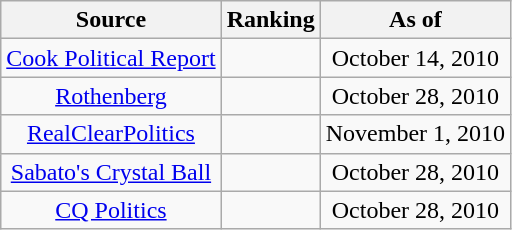<table class="wikitable" style="text-align:center">
<tr>
<th>Source</th>
<th>Ranking</th>
<th>As of</th>
</tr>
<tr>
<td><a href='#'>Cook Political Report</a></td>
<td></td>
<td>October 14, 2010</td>
</tr>
<tr>
<td><a href='#'>Rothenberg</a></td>
<td></td>
<td>October 28, 2010</td>
</tr>
<tr>
<td><a href='#'>RealClearPolitics</a></td>
<td></td>
<td>November 1, 2010</td>
</tr>
<tr>
<td><a href='#'>Sabato's Crystal Ball</a></td>
<td></td>
<td>October 28, 2010</td>
</tr>
<tr>
<td><a href='#'>CQ Politics</a></td>
<td></td>
<td>October 28, 2010</td>
</tr>
</table>
